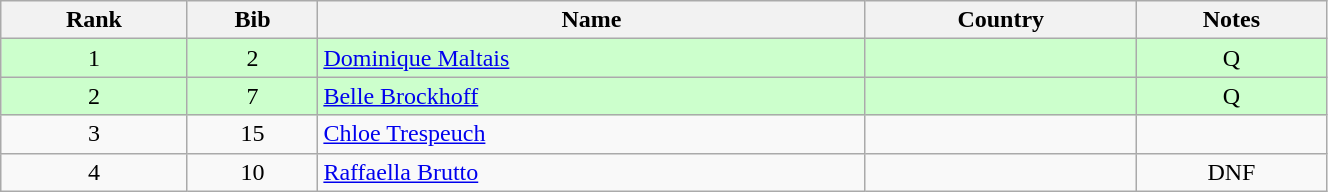<table class="wikitable" style="text-align:center;" width=70%>
<tr>
<th>Rank</th>
<th>Bib</th>
<th>Name</th>
<th>Country</th>
<th>Notes</th>
</tr>
<tr bgcolor="#ccffcc">
<td>1</td>
<td>2</td>
<td align=left><a href='#'>Dominique Maltais</a></td>
<td align=left></td>
<td>Q</td>
</tr>
<tr bgcolor="#ccffcc">
<td>2</td>
<td>7</td>
<td align=left><a href='#'>Belle Brockhoff</a></td>
<td align=left></td>
<td>Q</td>
</tr>
<tr>
<td>3</td>
<td>15</td>
<td align=left><a href='#'>Chloe Trespeuch</a></td>
<td align=left></td>
<td></td>
</tr>
<tr>
<td>4</td>
<td>10</td>
<td align=left><a href='#'>Raffaella Brutto</a></td>
<td align=left></td>
<td>DNF</td>
</tr>
</table>
